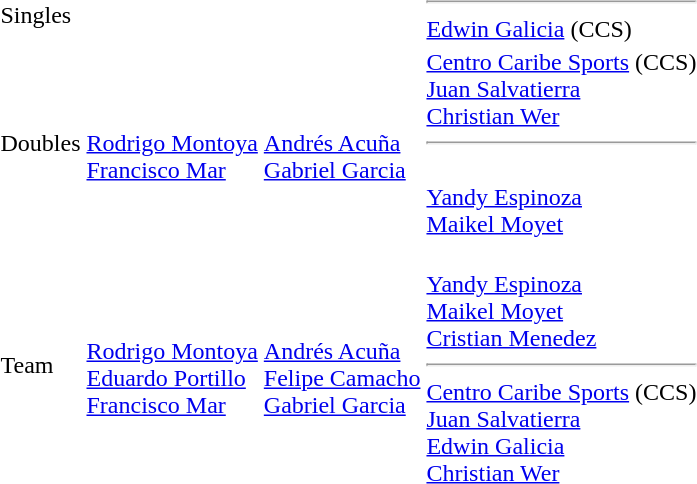<table>
<tr>
<td>Singles</td>
<td></td>
<td></td>
<td><hr><a href='#'>Edwin Galicia</a> (CCS)</td>
</tr>
<tr>
<td>Doubles</td>
<td><br><a href='#'>Rodrigo Montoya</a><br><a href='#'>Francisco Mar</a></td>
<td><br><a href='#'>Andrés Acuña</a><br><a href='#'>Gabriel Garcia</a></td>
<td><a href='#'>Centro Caribe Sports</a> (CCS)<br><a href='#'>Juan Salvatierra</a><br><a href='#'>Christian Wer</a><hr><br><a href='#'>Yandy Espinoza</a><br><a href='#'>Maikel Moyet</a></td>
</tr>
<tr>
<td>Team</td>
<td><br><a href='#'>Rodrigo Montoya</a><br><a href='#'>Eduardo Portillo</a><br><a href='#'>Francisco Mar</a></td>
<td><br><a href='#'>Andrés Acuña</a><br><a href='#'>Felipe Camacho</a><br><a href='#'>Gabriel Garcia</a></td>
<td><br><a href='#'>Yandy Espinoza</a><br><a href='#'>Maikel Moyet</a><br><a href='#'>Cristian Menedez</a><hr><a href='#'>Centro Caribe Sports</a> (CCS)<br><a href='#'>Juan Salvatierra</a><br><a href='#'>Edwin Galicia</a><br><a href='#'>Christian Wer</a></td>
</tr>
</table>
